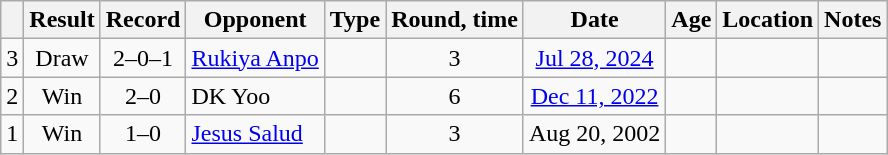<table class="wikitable" style="text-align:center">
<tr>
<th></th>
<th>Result</th>
<th>Record</th>
<th>Opponent</th>
<th>Type</th>
<th>Round, time</th>
<th>Date</th>
<th>Age</th>
<th>Location</th>
<th>Notes</th>
</tr>
<tr>
<td>3</td>
<td>Draw</td>
<td>2–0–1</td>
<td style="text-align:left;"><a href='#'>Rukiya Anpo</a></td>
<td></td>
<td>3</td>
<td><a href='#'>Jul 28, 2024</a></td>
<td style="text-align:left;"></td>
<td style="text-align:left;"></td>
<td style="text-align:left;"></td>
</tr>
<tr>
<td>2</td>
<td>Win</td>
<td>2–0</td>
<td style="text-align:left;">DK Yoo</td>
<td></td>
<td>6</td>
<td><a href='#'>Dec 11, 2022</a></td>
<td style="text-align:left;"></td>
<td style="text-align:left;"></td>
<td></td>
</tr>
<tr>
<td>1</td>
<td>Win</td>
<td>1–0</td>
<td style="text-align:left;"><a href='#'>Jesus Salud</a></td>
<td></td>
<td>3</td>
<td>Aug 20, 2002</td>
<td style="text-align:left;"></td>
<td style="text-align:left;"></td>
<td></td>
</tr>
</table>
